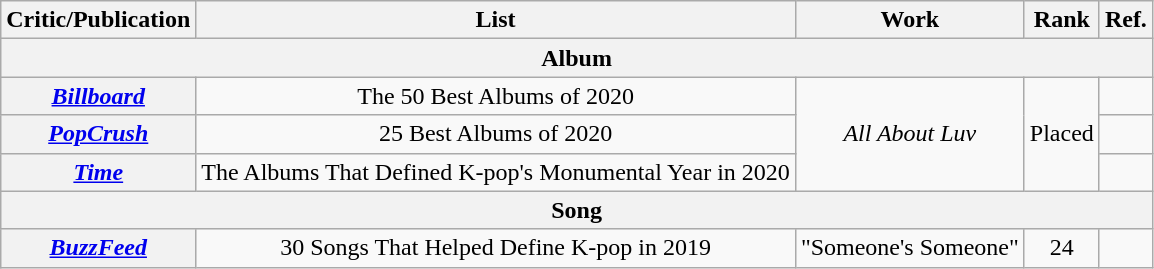<table class="wikitable plainrowheaders sortable">
<tr>
<th>Critic/Publication</th>
<th scope="col" class="unsortable">List</th>
<th scope="col" class="unsortable">Work</th>
<th data-sort-type="number">Rank</th>
<th scope="col" class="unsortable">Ref.</th>
</tr>
<tr>
<th align="center" colspan="5">Album</th>
</tr>
<tr>
<th scope="row"><em><a href='#'>Billboard</a></em></th>
<td align="center">The 50 Best Albums of 2020</td>
<td rowspan="3"  align="center"><em>All About Luv</em></td>
<td rowspan="3" align="center">Placed</td>
<td align="center"></td>
</tr>
<tr>
<th scope="row"><em><a href='#'>PopCrush</a></em></th>
<td align="center">25 Best Albums of 2020</td>
<td align="center"></td>
</tr>
<tr>
<th scope="row"><em><a href='#'>Time</a></em></th>
<td align="center">The Albums That Defined K-pop's Monumental Year in 2020</td>
<td align="center"></td>
</tr>
<tr>
<th align="center" colspan="5">Song</th>
</tr>
<tr>
<th scope="row"><em><a href='#'>BuzzFeed</a></em></th>
<td align="center">30 Songs That Helped Define K-pop in 2019</td>
<td align="center">"Someone's Someone"</td>
<td align="center">24</td>
<td align="center"></td>
</tr>
</table>
